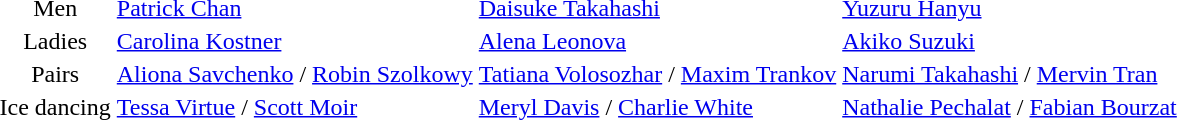<table>
<tr>
<td align="center">Men</td>
<td> <a href='#'>Patrick Chan</a></td>
<td> <a href='#'>Daisuke Takahashi</a></td>
<td> <a href='#'>Yuzuru Hanyu</a></td>
</tr>
<tr>
<td align="center">Ladies</td>
<td> <a href='#'>Carolina Kostner</a></td>
<td> <a href='#'>Alena Leonova</a></td>
<td> <a href='#'>Akiko Suzuki</a></td>
</tr>
<tr>
<td align="center">Pairs</td>
<td> <a href='#'>Aliona Savchenko</a> / <a href='#'>Robin Szolkowy</a></td>
<td> <a href='#'>Tatiana Volosozhar</a> / <a href='#'>Maxim Trankov</a></td>
<td> <a href='#'>Narumi Takahashi</a> / <a href='#'>Mervin Tran</a></td>
</tr>
<tr>
<td align="center">Ice dancing</td>
<td> <a href='#'>Tessa Virtue</a> / <a href='#'>Scott Moir</a></td>
<td> <a href='#'>Meryl Davis</a> / <a href='#'>Charlie White</a></td>
<td> <a href='#'>Nathalie Pechalat</a> / <a href='#'>Fabian Bourzat</a></td>
</tr>
</table>
